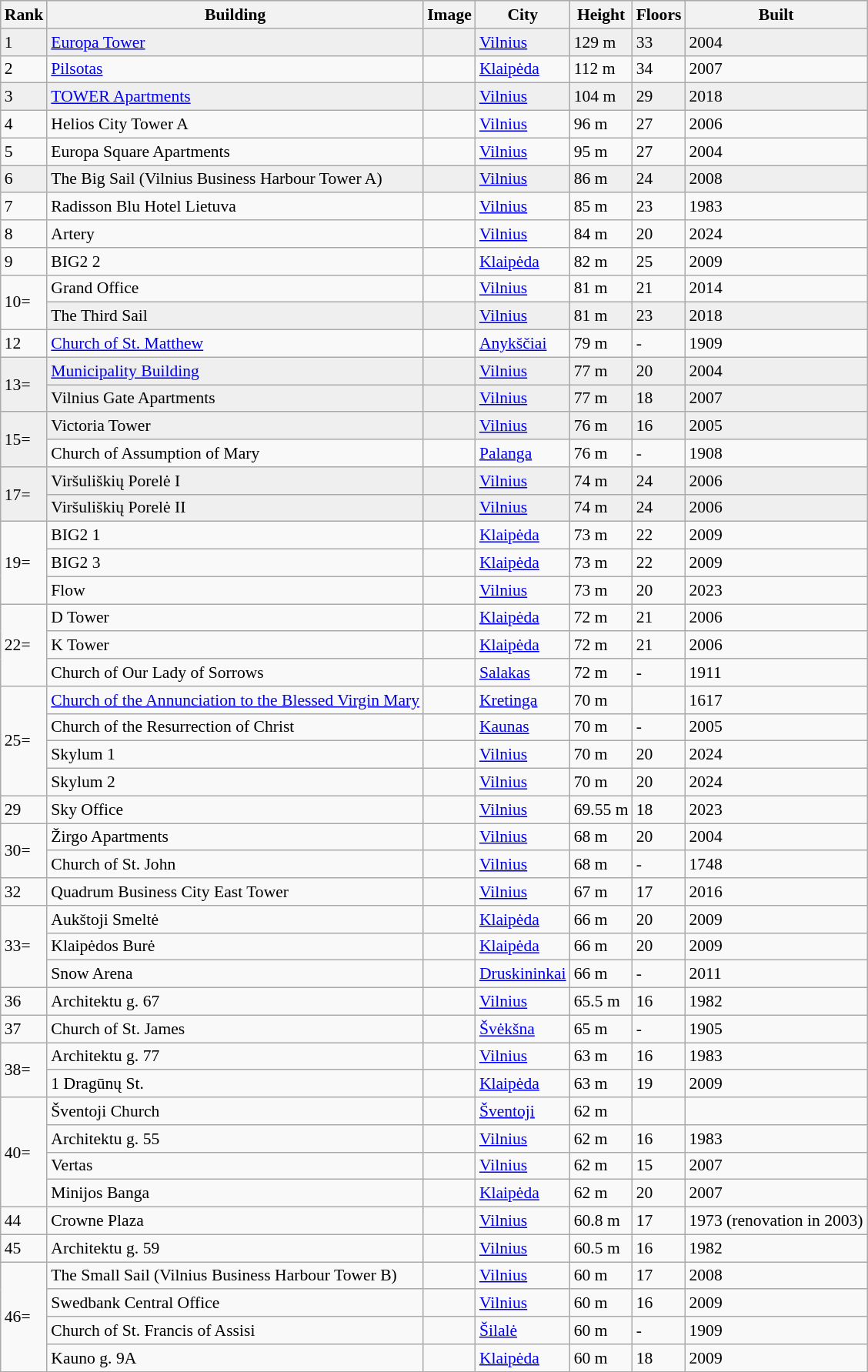<table class=wikitable style="font-size: 90%;">
<tr style="background:#ccc;">
<th>Rank</th>
<th>Building</th>
<th><strong>Image</strong></th>
<th>City</th>
<th>Height</th>
<th>Floors</th>
<th>Built</th>
</tr>
<tr style="background:#efefef;">
<td>1</td>
<td><a href='#'>Europa Tower</a></td>
<td></td>
<td><a href='#'>Vilnius</a></td>
<td>129 m</td>
<td>33</td>
<td>2004</td>
</tr>
<tr>
<td>2</td>
<td><a href='#'>Pilsotas</a></td>
<td></td>
<td><a href='#'>Klaipėda</a></td>
<td>112 m</td>
<td>34</td>
<td>2007</td>
</tr>
<tr style="background:#efefef;">
<td>3</td>
<td><a href='#'>TOWER Apartments</a></td>
<td></td>
<td><a href='#'>Vilnius</a></td>
<td>104 m</td>
<td>29</td>
<td>2018</td>
</tr>
<tr>
<td>4</td>
<td>Helios City Tower A</td>
<td></td>
<td><a href='#'>Vilnius</a></td>
<td>96 m</td>
<td>27</td>
<td>2006</td>
</tr>
<tr>
<td>5</td>
<td>Europa Square Apartments</td>
<td></td>
<td><a href='#'>Vilnius</a></td>
<td>95 m</td>
<td>27</td>
<td>2004</td>
</tr>
<tr style="background:#efefef;">
<td>6</td>
<td>The Big Sail (Vilnius Business Harbour Tower A)</td>
<td></td>
<td><a href='#'>Vilnius</a></td>
<td>86 m</td>
<td>24</td>
<td>2008</td>
</tr>
<tr>
<td>7</td>
<td>Radisson Blu Hotel Lietuva</td>
<td></td>
<td><a href='#'>Vilnius</a></td>
<td>85 m</td>
<td>23</td>
<td>1983</td>
</tr>
<tr>
<td>8</td>
<td>Artery</td>
<td></td>
<td><a href='#'>Vilnius</a></td>
<td>84 m</td>
<td>20</td>
<td>2024</td>
</tr>
<tr>
<td>9</td>
<td>BIG2 2</td>
<td></td>
<td><a href='#'>Klaipėda</a></td>
<td>82 m</td>
<td>25</td>
<td>2009</td>
</tr>
<tr>
<td rowspan="2">10=</td>
<td>Grand Office</td>
<td></td>
<td><a href='#'>Vilnius</a></td>
<td>81 m</td>
<td>21</td>
<td>2014</td>
</tr>
<tr style="background:#efefef;">
<td>The Third Sail</td>
<td></td>
<td><a href='#'>Vilnius</a></td>
<td>81 m</td>
<td>23</td>
<td>2018</td>
</tr>
<tr>
<td>12</td>
<td><a href='#'>Church of St. Matthew</a></td>
<td></td>
<td><a href='#'>Anykščiai</a></td>
<td>79 m</td>
<td>-</td>
<td>1909</td>
</tr>
<tr style="background:#efefef;">
<td rowspan="2">13=</td>
<td><a href='#'>Municipality Building</a></td>
<td></td>
<td><a href='#'>Vilnius</a></td>
<td>77 m</td>
<td>20</td>
<td>2004</td>
</tr>
<tr style="background:#efefef;">
<td>Vilnius Gate Apartments</td>
<td></td>
<td><a href='#'>Vilnius</a></td>
<td>77 m</td>
<td>18</td>
<td>2007</td>
</tr>
<tr style="background:#efefef;">
<td rowspan="2">15=</td>
<td>Victoria Tower</td>
<td></td>
<td><a href='#'>Vilnius</a></td>
<td>76 m</td>
<td>16</td>
<td>2005</td>
</tr>
<tr>
<td>Church of Assumption of Mary</td>
<td></td>
<td><a href='#'>Palanga</a></td>
<td>76 m</td>
<td>-</td>
<td>1908</td>
</tr>
<tr style="background:#efefef;">
<td rowspan="2">17=</td>
<td>Viršuliškių Porelė I</td>
<td></td>
<td><a href='#'>Vilnius</a></td>
<td>74 m</td>
<td>24</td>
<td>2006</td>
</tr>
<tr style="background:#efefef;">
<td>Viršuliškių Porelė II</td>
<td></td>
<td><a href='#'>Vilnius</a></td>
<td>74 m</td>
<td>24</td>
<td>2006</td>
</tr>
<tr>
<td rowspan="3">19=</td>
<td>BIG2 1</td>
<td></td>
<td><a href='#'>Klaipėda</a></td>
<td>73 m</td>
<td>22</td>
<td>2009</td>
</tr>
<tr>
<td>BIG2 3</td>
<td></td>
<td><a href='#'>Klaipėda</a></td>
<td>73 m</td>
<td>22</td>
<td>2009</td>
</tr>
<tr>
<td>Flow</td>
<td></td>
<td><a href='#'>Vilnius</a></td>
<td>73 m</td>
<td>20</td>
<td>2023</td>
</tr>
<tr>
<td rowspan="3">22=</td>
<td>D Tower</td>
<td></td>
<td><a href='#'>Klaipėda</a></td>
<td>72 m</td>
<td>21</td>
<td>2006</td>
</tr>
<tr>
<td>K Tower</td>
<td></td>
<td><a href='#'>Klaipėda</a></td>
<td>72 m</td>
<td>21</td>
<td>2006</td>
</tr>
<tr>
<td>Church of Our Lady of Sorrows</td>
<td></td>
<td><a href='#'>Salakas</a></td>
<td>72 m</td>
<td>-</td>
<td>1911</td>
</tr>
<tr>
<td rowspan="4">25=</td>
<td><a href='#'>Church of the Annunciation to the Blessed Virgin Mary</a></td>
<td></td>
<td><a href='#'>Kretinga</a></td>
<td>70 m</td>
<td></td>
<td>1617</td>
</tr>
<tr>
<td>Church of the Resurrection of Christ</td>
<td></td>
<td><a href='#'>Kaunas</a></td>
<td>70 m</td>
<td>-</td>
<td>2005</td>
</tr>
<tr>
<td>Skylum 1</td>
<td></td>
<td><a href='#'>Vilnius</a></td>
<td>70 m</td>
<td>20</td>
<td>2024</td>
</tr>
<tr>
<td>Skylum 2</td>
<td></td>
<td><a href='#'>Vilnius</a></td>
<td>70 m</td>
<td>20</td>
<td>2024</td>
</tr>
<tr>
<td>29</td>
<td>Sky Office</td>
<td></td>
<td><a href='#'>Vilnius</a></td>
<td>69.55 m</td>
<td>18</td>
<td>2023</td>
</tr>
<tr>
<td rowspan="2">30=</td>
<td>Žirgo Apartments</td>
<td></td>
<td><a href='#'>Vilnius</a></td>
<td>68 m </td>
<td>20</td>
<td>2004</td>
</tr>
<tr>
<td>Church of St. John</td>
<td></td>
<td><a href='#'>Vilnius</a></td>
<td>68 m</td>
<td>-</td>
<td>1748</td>
</tr>
<tr>
<td>32</td>
<td>Quadrum Business City East Tower</td>
<td></td>
<td><a href='#'>Vilnius</a></td>
<td>67 m</td>
<td>17</td>
<td>2016</td>
</tr>
<tr>
<td rowspan="3">33=</td>
<td>Aukštoji Smeltė</td>
<td></td>
<td><a href='#'>Klaipėda</a></td>
<td>66 m</td>
<td>20</td>
<td>2009</td>
</tr>
<tr>
<td>Klaipėdos Burė</td>
<td></td>
<td><a href='#'>Klaipėda</a></td>
<td>66 m </td>
<td>20</td>
<td>2009</td>
</tr>
<tr>
<td>Snow Arena</td>
<td></td>
<td><a href='#'>Druskininkai</a></td>
<td>66 m</td>
<td>-</td>
<td>2011</td>
</tr>
<tr>
<td>36</td>
<td>Architektu g. 67</td>
<td></td>
<td><a href='#'>Vilnius</a></td>
<td>65.5 m</td>
<td>16</td>
<td>1982</td>
</tr>
<tr>
<td>37</td>
<td>Church of St. James</td>
<td></td>
<td><a href='#'>Švėkšna</a></td>
<td>65 m</td>
<td>-</td>
<td>1905</td>
</tr>
<tr>
<td rowspan="2">38=</td>
<td>Architektu g. 77</td>
<td></td>
<td><a href='#'>Vilnius</a></td>
<td>63 m</td>
<td>16</td>
<td>1983</td>
</tr>
<tr>
<td>1 Dragūnų St.</td>
<td></td>
<td><a href='#'>Klaipėda</a></td>
<td>63 m</td>
<td>19</td>
<td>2009</td>
</tr>
<tr>
<td rowspan="4">40=</td>
<td>Šventoji Church</td>
<td></td>
<td><a href='#'>Šventoji</a></td>
<td>62 m</td>
<td></td>
<td></td>
</tr>
<tr>
<td>Architektu g. 55</td>
<td></td>
<td><a href='#'>Vilnius</a></td>
<td>62 m</td>
<td>16</td>
<td>1983</td>
</tr>
<tr>
<td>Vertas</td>
<td></td>
<td><a href='#'>Vilnius</a></td>
<td>62 m </td>
<td>15</td>
<td>2007</td>
</tr>
<tr>
<td>Minijos Banga</td>
<td></td>
<td><a href='#'>Klaipėda</a></td>
<td>62 m </td>
<td>20</td>
<td>2007</td>
</tr>
<tr>
<td>44</td>
<td>Crowne Plaza</td>
<td></td>
<td><a href='#'>Vilnius</a></td>
<td>60.8 m</td>
<td>17</td>
<td>1973 (renovation in 2003)</td>
</tr>
<tr>
<td>45</td>
<td>Architektu g. 59</td>
<td></td>
<td><a href='#'>Vilnius</a></td>
<td>60.5 m</td>
<td>16</td>
<td>1982</td>
</tr>
<tr>
<td rowspan="4">46=</td>
<td>The Small Sail (Vilnius Business Harbour Tower B)</td>
<td></td>
<td><a href='#'>Vilnius</a></td>
<td>60 m </td>
<td>17</td>
<td>2008</td>
</tr>
<tr>
<td>Swedbank Central Office</td>
<td></td>
<td><a href='#'>Vilnius</a></td>
<td>60 m</td>
<td>16</td>
<td>2009</td>
</tr>
<tr>
<td>Church of St. Francis of Assisi</td>
<td></td>
<td><a href='#'>Šilalė</a></td>
<td>60 m</td>
<td>-</td>
<td>1909</td>
</tr>
<tr>
<td>Kauno g. 9A</td>
<td></td>
<td><a href='#'>Klaipėda</a></td>
<td>60 m</td>
<td>18</td>
<td>2009</td>
</tr>
</table>
